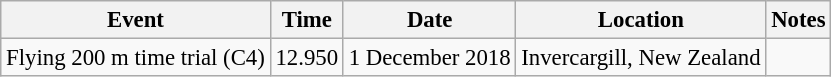<table class="wikitable" style="font-size:95%;">
<tr>
<th>Event</th>
<th>Time</th>
<th>Date</th>
<th>Location</th>
<th>Notes</th>
</tr>
<tr>
<td>Flying 200 m time trial  (C4)</td>
<td style="text-align:right;">12.950</td>
<td>1 December 2018</td>
<td>Invercargill, New Zealand</td>
<td></td>
</tr>
</table>
